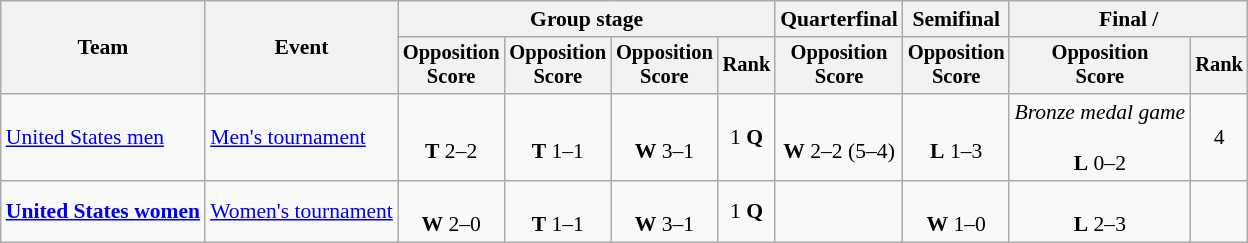<table class=wikitable style=font-size:90%;text-align:center>
<tr>
<th rowspan=2>Team</th>
<th rowspan=2>Event</th>
<th colspan=4>Group stage</th>
<th>Quarterfinal</th>
<th>Semifinal</th>
<th colspan=2>Final / </th>
</tr>
<tr style=font-size:95%>
<th>Opposition<br>Score</th>
<th>Opposition<br>Score</th>
<th>Opposition<br>Score</th>
<th>Rank</th>
<th>Opposition<br>Score</th>
<th>Opposition<br>Score</th>
<th>Opposition<br>Score</th>
<th>Rank</th>
</tr>
<tr>
<td align=left><a href='#'>United States men</a></td>
<td align=left><a href='#'>Men's tournament</a></td>
<td><br><strong>T</strong> 2–2</td>
<td><br><strong>T</strong> 1–1</td>
<td><br><strong>W</strong> 3–1</td>
<td>1 <strong>Q</strong></td>
<td><br><strong>W</strong> 2–2 (5–4)</td>
<td><br><strong>L</strong> 1–3</td>
<td><em>Bronze medal game</em><br><br><strong>L</strong> 0–2</td>
<td>4</td>
</tr>
<tr>
<td align=left><strong><a href='#'>United States women</a></strong></td>
<td align=left><a href='#'>Women's tournament</a></td>
<td><br><strong>W</strong> 2–0</td>
<td><br><strong>T</strong> 1–1</td>
<td><br><strong>W</strong> 3–1</td>
<td>1 <strong>Q</strong></td>
<td></td>
<td><br><strong>W</strong> 1–0</td>
<td><br><strong>L</strong> 2–3</td>
<td></td>
</tr>
</table>
